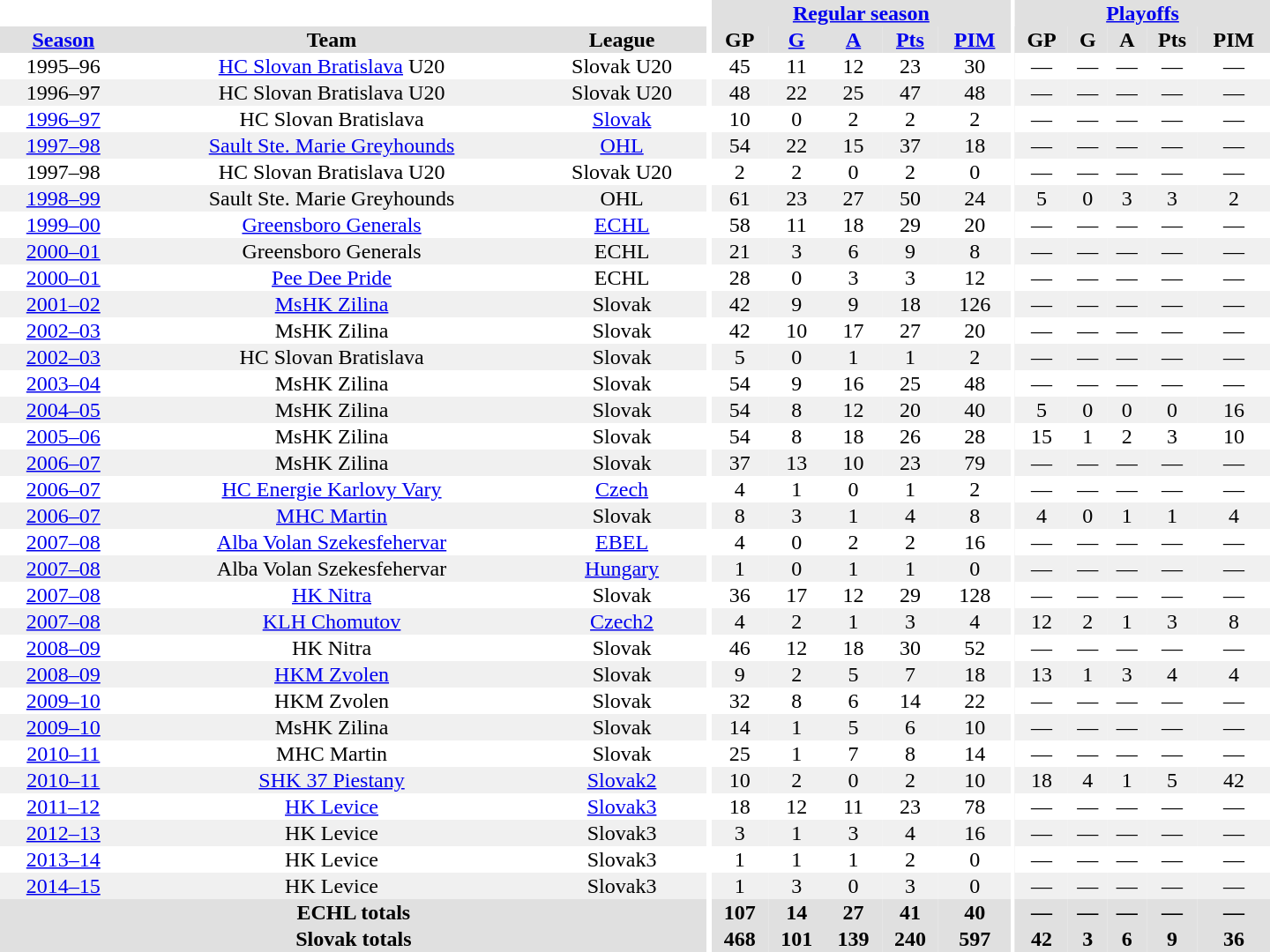<table border="0" cellpadding="1" cellspacing="0" style="text-align:center; width:60em">
<tr bgcolor="#e0e0e0">
<th colspan="3" bgcolor="#ffffff"></th>
<th rowspan="99" bgcolor="#ffffff"></th>
<th colspan="5"><a href='#'>Regular season</a></th>
<th rowspan="99" bgcolor="#ffffff"></th>
<th colspan="5"><a href='#'>Playoffs</a></th>
</tr>
<tr bgcolor="#e0e0e0">
<th><a href='#'>Season</a></th>
<th>Team</th>
<th>League</th>
<th>GP</th>
<th><a href='#'>G</a></th>
<th><a href='#'>A</a></th>
<th><a href='#'>Pts</a></th>
<th><a href='#'>PIM</a></th>
<th>GP</th>
<th>G</th>
<th>A</th>
<th>Pts</th>
<th>PIM</th>
</tr>
<tr>
<td>1995–96</td>
<td><a href='#'>HC Slovan Bratislava</a> U20</td>
<td>Slovak U20</td>
<td>45</td>
<td>11</td>
<td>12</td>
<td>23</td>
<td>30</td>
<td>—</td>
<td>—</td>
<td>—</td>
<td>—</td>
<td>—</td>
</tr>
<tr bgcolor="#f0f0f0">
<td>1996–97</td>
<td>HC Slovan Bratislava U20</td>
<td>Slovak U20</td>
<td>48</td>
<td>22</td>
<td>25</td>
<td>47</td>
<td>48</td>
<td>—</td>
<td>—</td>
<td>—</td>
<td>—</td>
<td>—</td>
</tr>
<tr>
<td><a href='#'>1996–97</a></td>
<td>HC Slovan Bratislava</td>
<td><a href='#'>Slovak</a></td>
<td>10</td>
<td>0</td>
<td>2</td>
<td>2</td>
<td>2</td>
<td>—</td>
<td>—</td>
<td>—</td>
<td>—</td>
<td>—</td>
</tr>
<tr bgcolor="#f0f0f0">
<td><a href='#'>1997–98</a></td>
<td><a href='#'>Sault Ste. Marie Greyhounds</a></td>
<td><a href='#'>OHL</a></td>
<td>54</td>
<td>22</td>
<td>15</td>
<td>37</td>
<td>18</td>
<td>—</td>
<td>—</td>
<td>—</td>
<td>—</td>
<td>—</td>
</tr>
<tr>
<td>1997–98</td>
<td>HC Slovan Bratislava U20</td>
<td>Slovak U20</td>
<td>2</td>
<td>2</td>
<td>0</td>
<td>2</td>
<td>0</td>
<td>—</td>
<td>—</td>
<td>—</td>
<td>—</td>
<td>—</td>
</tr>
<tr bgcolor="#f0f0f0">
<td><a href='#'>1998–99</a></td>
<td>Sault Ste. Marie Greyhounds</td>
<td>OHL</td>
<td>61</td>
<td>23</td>
<td>27</td>
<td>50</td>
<td>24</td>
<td>5</td>
<td>0</td>
<td>3</td>
<td>3</td>
<td>2</td>
</tr>
<tr>
<td><a href='#'>1999–00</a></td>
<td><a href='#'>Greensboro Generals</a></td>
<td><a href='#'>ECHL</a></td>
<td>58</td>
<td>11</td>
<td>18</td>
<td>29</td>
<td>20</td>
<td>—</td>
<td>—</td>
<td>—</td>
<td>—</td>
<td>—</td>
</tr>
<tr bgcolor="#f0f0f0">
<td><a href='#'>2000–01</a></td>
<td>Greensboro Generals</td>
<td>ECHL</td>
<td>21</td>
<td>3</td>
<td>6</td>
<td>9</td>
<td>8</td>
<td>—</td>
<td>—</td>
<td>—</td>
<td>—</td>
<td>—</td>
</tr>
<tr>
<td><a href='#'>2000–01</a></td>
<td><a href='#'>Pee Dee Pride</a></td>
<td>ECHL</td>
<td>28</td>
<td>0</td>
<td>3</td>
<td>3</td>
<td>12</td>
<td>—</td>
<td>—</td>
<td>—</td>
<td>—</td>
<td>—</td>
</tr>
<tr bgcolor="#f0f0f0">
<td><a href='#'>2001–02</a></td>
<td><a href='#'>MsHK Zilina</a></td>
<td>Slovak</td>
<td>42</td>
<td>9</td>
<td>9</td>
<td>18</td>
<td>126</td>
<td>—</td>
<td>—</td>
<td>—</td>
<td>—</td>
<td>—</td>
</tr>
<tr>
<td><a href='#'>2002–03</a></td>
<td>MsHK Zilina</td>
<td>Slovak</td>
<td>42</td>
<td>10</td>
<td>17</td>
<td>27</td>
<td>20</td>
<td>—</td>
<td>—</td>
<td>—</td>
<td>—</td>
<td>—</td>
</tr>
<tr bgcolor="#f0f0f0">
<td><a href='#'>2002–03</a></td>
<td>HC Slovan Bratislava</td>
<td>Slovak</td>
<td>5</td>
<td>0</td>
<td>1</td>
<td>1</td>
<td>2</td>
<td>—</td>
<td>—</td>
<td>—</td>
<td>—</td>
<td>—</td>
</tr>
<tr>
<td><a href='#'>2003–04</a></td>
<td>MsHK Zilina</td>
<td>Slovak</td>
<td>54</td>
<td>9</td>
<td>16</td>
<td>25</td>
<td>48</td>
<td>—</td>
<td>—</td>
<td>—</td>
<td>—</td>
<td>—</td>
</tr>
<tr bgcolor="#f0f0f0">
<td><a href='#'>2004–05</a></td>
<td>MsHK Zilina</td>
<td>Slovak</td>
<td>54</td>
<td>8</td>
<td>12</td>
<td>20</td>
<td>40</td>
<td>5</td>
<td>0</td>
<td>0</td>
<td>0</td>
<td>16</td>
</tr>
<tr>
<td><a href='#'>2005–06</a></td>
<td>MsHK Zilina</td>
<td>Slovak</td>
<td>54</td>
<td>8</td>
<td>18</td>
<td>26</td>
<td>28</td>
<td>15</td>
<td>1</td>
<td>2</td>
<td>3</td>
<td>10</td>
</tr>
<tr bgcolor="#f0f0f0">
<td><a href='#'>2006–07</a></td>
<td>MsHK Zilina</td>
<td>Slovak</td>
<td>37</td>
<td>13</td>
<td>10</td>
<td>23</td>
<td>79</td>
<td>—</td>
<td>—</td>
<td>—</td>
<td>—</td>
<td>—</td>
</tr>
<tr>
<td><a href='#'>2006–07</a></td>
<td><a href='#'>HC Energie Karlovy Vary</a></td>
<td><a href='#'>Czech</a></td>
<td>4</td>
<td>1</td>
<td>0</td>
<td>1</td>
<td>2</td>
<td>—</td>
<td>—</td>
<td>—</td>
<td>—</td>
<td>—</td>
</tr>
<tr bgcolor="#f0f0f0">
<td><a href='#'>2006–07</a></td>
<td><a href='#'>MHC Martin</a></td>
<td>Slovak</td>
<td>8</td>
<td>3</td>
<td>1</td>
<td>4</td>
<td>8</td>
<td>4</td>
<td>0</td>
<td>1</td>
<td>1</td>
<td>4</td>
</tr>
<tr>
<td><a href='#'>2007–08</a></td>
<td><a href='#'>Alba Volan Szekesfehervar</a></td>
<td><a href='#'>EBEL</a></td>
<td>4</td>
<td>0</td>
<td>2</td>
<td>2</td>
<td>16</td>
<td>—</td>
<td>—</td>
<td>—</td>
<td>—</td>
<td>—</td>
</tr>
<tr bgcolor="#f0f0f0">
<td><a href='#'>2007–08</a></td>
<td>Alba Volan Szekesfehervar</td>
<td><a href='#'>Hungary</a></td>
<td>1</td>
<td>0</td>
<td>1</td>
<td>1</td>
<td>0</td>
<td>—</td>
<td>—</td>
<td>—</td>
<td>—</td>
<td>—</td>
</tr>
<tr>
<td><a href='#'>2007–08</a></td>
<td><a href='#'>HK Nitra</a></td>
<td>Slovak</td>
<td>36</td>
<td>17</td>
<td>12</td>
<td>29</td>
<td>128</td>
<td>—</td>
<td>—</td>
<td>—</td>
<td>—</td>
<td>—</td>
</tr>
<tr bgcolor="#f0f0f0">
<td><a href='#'>2007–08</a></td>
<td><a href='#'>KLH Chomutov</a></td>
<td><a href='#'>Czech2</a></td>
<td>4</td>
<td>2</td>
<td>1</td>
<td>3</td>
<td>4</td>
<td>12</td>
<td>2</td>
<td>1</td>
<td>3</td>
<td>8</td>
</tr>
<tr>
<td><a href='#'>2008–09</a></td>
<td>HK Nitra</td>
<td>Slovak</td>
<td>46</td>
<td>12</td>
<td>18</td>
<td>30</td>
<td>52</td>
<td>—</td>
<td>—</td>
<td>—</td>
<td>—</td>
<td>—</td>
</tr>
<tr bgcolor="#f0f0f0">
<td><a href='#'>2008–09</a></td>
<td><a href='#'>HKM Zvolen</a></td>
<td>Slovak</td>
<td>9</td>
<td>2</td>
<td>5</td>
<td>7</td>
<td>18</td>
<td>13</td>
<td>1</td>
<td>3</td>
<td>4</td>
<td>4</td>
</tr>
<tr>
<td><a href='#'>2009–10</a></td>
<td>HKM Zvolen</td>
<td>Slovak</td>
<td>32</td>
<td>8</td>
<td>6</td>
<td>14</td>
<td>22</td>
<td>—</td>
<td>—</td>
<td>—</td>
<td>—</td>
<td>—</td>
</tr>
<tr bgcolor="#f0f0f0">
<td><a href='#'>2009–10</a></td>
<td>MsHK Zilina</td>
<td>Slovak</td>
<td>14</td>
<td>1</td>
<td>5</td>
<td>6</td>
<td>10</td>
<td>—</td>
<td>—</td>
<td>—</td>
<td>—</td>
<td>—</td>
</tr>
<tr>
<td><a href='#'>2010–11</a></td>
<td>MHC Martin</td>
<td>Slovak</td>
<td>25</td>
<td>1</td>
<td>7</td>
<td>8</td>
<td>14</td>
<td>—</td>
<td>—</td>
<td>—</td>
<td>—</td>
<td>—</td>
</tr>
<tr bgcolor="#f0f0f0">
<td><a href='#'>2010–11</a></td>
<td><a href='#'>SHK 37 Piestany</a></td>
<td><a href='#'>Slovak2</a></td>
<td>10</td>
<td>2</td>
<td>0</td>
<td>2</td>
<td>10</td>
<td>18</td>
<td>4</td>
<td>1</td>
<td>5</td>
<td>42</td>
</tr>
<tr>
<td><a href='#'>2011–12</a></td>
<td><a href='#'>HK Levice</a></td>
<td><a href='#'>Slovak3</a></td>
<td>18</td>
<td>12</td>
<td>11</td>
<td>23</td>
<td>78</td>
<td>—</td>
<td>—</td>
<td>—</td>
<td>—</td>
<td>—</td>
</tr>
<tr bgcolor="#f0f0f0">
<td><a href='#'>2012–13</a></td>
<td>HK Levice</td>
<td>Slovak3</td>
<td>3</td>
<td>1</td>
<td>3</td>
<td>4</td>
<td>16</td>
<td>—</td>
<td>—</td>
<td>—</td>
<td>—</td>
<td>—</td>
</tr>
<tr>
<td><a href='#'>2013–14</a></td>
<td>HK Levice</td>
<td>Slovak3</td>
<td>1</td>
<td>1</td>
<td>1</td>
<td>2</td>
<td>0</td>
<td>—</td>
<td>—</td>
<td>—</td>
<td>—</td>
<td>—</td>
</tr>
<tr bgcolor="#f0f0f0">
<td><a href='#'>2014–15</a></td>
<td>HK Levice</td>
<td>Slovak3</td>
<td>1</td>
<td>3</td>
<td>0</td>
<td>3</td>
<td>0</td>
<td>—</td>
<td>—</td>
<td>—</td>
<td>—</td>
<td>—</td>
</tr>
<tr>
</tr>
<tr ALIGN="center" bgcolor="#e0e0e0">
<th colspan="3">ECHL totals</th>
<th ALIGN="center">107</th>
<th ALIGN="center">14</th>
<th ALIGN="center">27</th>
<th ALIGN="center">41</th>
<th ALIGN="center">40</th>
<th ALIGN="center">—</th>
<th ALIGN="center">—</th>
<th ALIGN="center">—</th>
<th ALIGN="center">—</th>
<th ALIGN="center">—</th>
</tr>
<tr>
</tr>
<tr ALIGN="center" bgcolor="#e0e0e0">
<th colspan="3">Slovak totals</th>
<th ALIGN="center">468</th>
<th ALIGN="center">101</th>
<th ALIGN="center">139</th>
<th ALIGN="center">240</th>
<th ALIGN="center">597</th>
<th ALIGN="center">42</th>
<th ALIGN="center">3</th>
<th ALIGN="center">6</th>
<th ALIGN="center">9</th>
<th ALIGN="center">36</th>
</tr>
</table>
